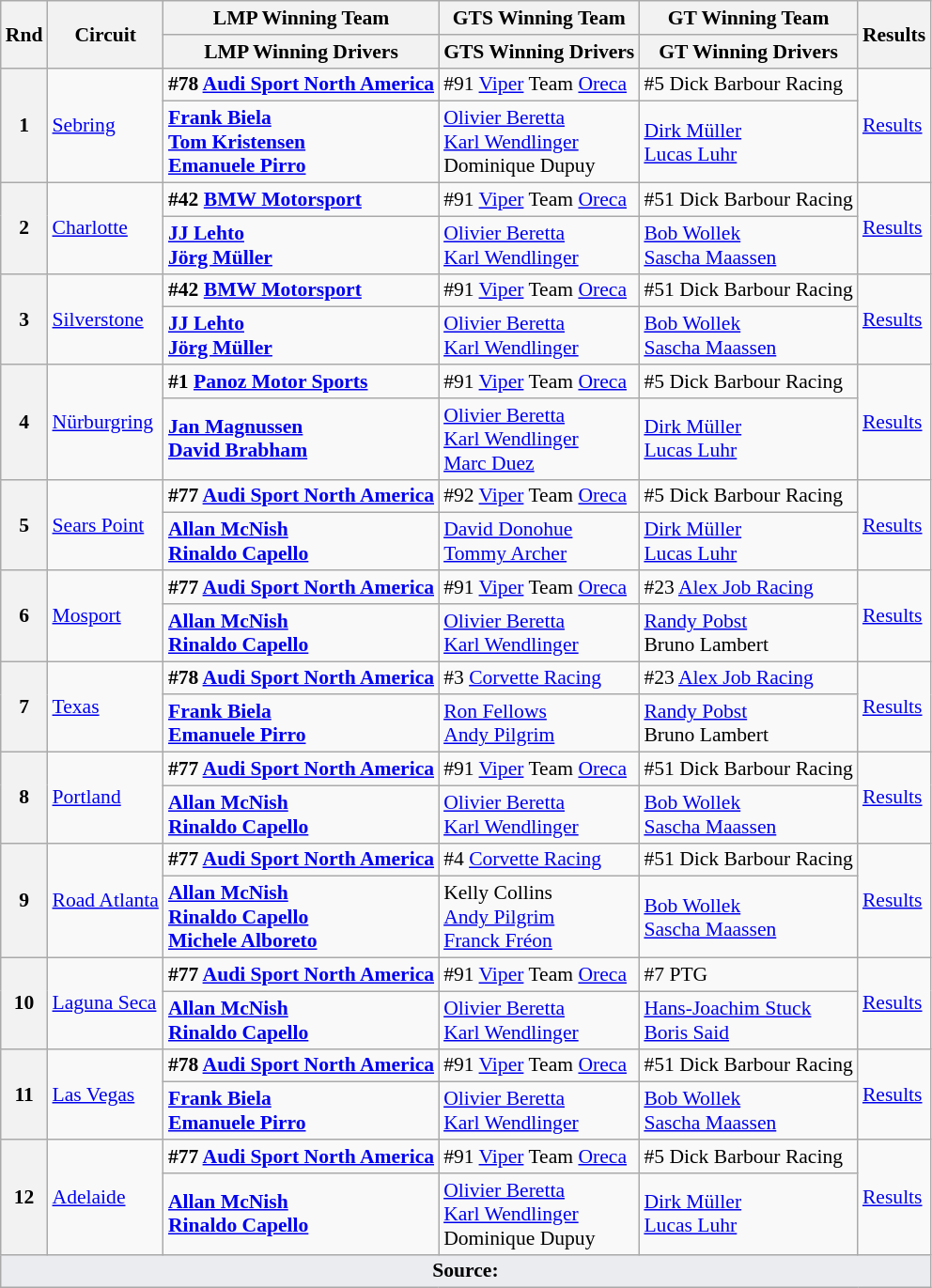<table class="wikitable" style="font-size: 90%;">
<tr>
<th rowspan=2>Rnd</th>
<th rowspan=2>Circuit</th>
<th>LMP Winning Team</th>
<th>GTS Winning Team</th>
<th>GT Winning Team</th>
<th rowspan=2>Results</th>
</tr>
<tr>
<th>LMP Winning Drivers</th>
<th>GTS Winning Drivers</th>
<th>GT Winning Drivers</th>
</tr>
<tr>
<th rowspan=2>1</th>
<td rowspan=2><a href='#'>Sebring</a></td>
<td><strong> #78 <a href='#'>Audi Sport North America</a></strong></td>
<td> #91 <a href='#'>Viper</a> Team <a href='#'>Oreca</a></td>
<td> #5 Dick Barbour Racing</td>
<td rowspan=2><a href='#'>Results</a></td>
</tr>
<tr>
<td><strong> <a href='#'>Frank Biela</a><br> <a href='#'>Tom Kristensen</a><br> <a href='#'>Emanuele Pirro</a></strong></td>
<td> <a href='#'>Olivier Beretta</a><br> <a href='#'>Karl Wendlinger</a><br> Dominique Dupuy</td>
<td> <a href='#'>Dirk Müller</a><br> <a href='#'>Lucas Luhr</a></td>
</tr>
<tr>
<th rowspan=2>2</th>
<td rowspan=2><a href='#'>Charlotte</a></td>
<td><strong> #42 <a href='#'>BMW Motorsport</a></strong></td>
<td> #91 <a href='#'>Viper</a> Team <a href='#'>Oreca</a></td>
<td> #51 Dick Barbour Racing</td>
<td rowspan=2><a href='#'>Results</a></td>
</tr>
<tr>
<td><strong> <a href='#'>JJ Lehto</a><br> <a href='#'>Jörg Müller</a></strong></td>
<td> <a href='#'>Olivier Beretta</a><br> <a href='#'>Karl Wendlinger</a></td>
<td> <a href='#'>Bob Wollek</a><br> <a href='#'>Sascha Maassen</a></td>
</tr>
<tr>
<th rowspan=2>3</th>
<td rowspan=2><a href='#'>Silverstone</a></td>
<td><strong> #42 <a href='#'>BMW Motorsport</a></strong></td>
<td> #91 <a href='#'>Viper</a> Team <a href='#'>Oreca</a></td>
<td> #51 Dick Barbour Racing</td>
<td rowspan=2><a href='#'>Results</a></td>
</tr>
<tr>
<td><strong> <a href='#'>JJ Lehto</a><br> <a href='#'>Jörg Müller</a></strong></td>
<td> <a href='#'>Olivier Beretta</a><br> <a href='#'>Karl Wendlinger</a></td>
<td> <a href='#'>Bob Wollek</a><br> <a href='#'>Sascha Maassen</a></td>
</tr>
<tr>
<th rowspan=2>4</th>
<td rowspan=2><a href='#'>Nürburgring</a></td>
<td><strong> #1 <a href='#'>Panoz Motor Sports</a></strong></td>
<td> #91 <a href='#'>Viper</a> Team <a href='#'>Oreca</a></td>
<td> #5 Dick Barbour Racing</td>
<td rowspan=2><a href='#'>Results</a></td>
</tr>
<tr>
<td><strong> <a href='#'>Jan Magnussen</a><br> <a href='#'>David Brabham</a></strong></td>
<td> <a href='#'>Olivier Beretta</a><br> <a href='#'>Karl Wendlinger</a><br> <a href='#'>Marc Duez</a></td>
<td> <a href='#'>Dirk Müller</a><br> <a href='#'>Lucas Luhr</a></td>
</tr>
<tr>
<th rowspan=2>5</th>
<td rowspan=2><a href='#'>Sears Point</a></td>
<td><strong> #77 <a href='#'>Audi Sport North America</a></strong></td>
<td> #92 <a href='#'>Viper</a> Team <a href='#'>Oreca</a></td>
<td> #5 Dick Barbour Racing</td>
<td rowspan=2><a href='#'>Results</a></td>
</tr>
<tr>
<td><strong> <a href='#'>Allan McNish</a><br> <a href='#'>Rinaldo Capello</a></strong></td>
<td> <a href='#'>David Donohue</a><br> <a href='#'>Tommy Archer</a></td>
<td> <a href='#'>Dirk Müller</a><br> <a href='#'>Lucas Luhr</a></td>
</tr>
<tr>
<th rowspan=2>6</th>
<td rowspan=2><a href='#'>Mosport</a></td>
<td><strong> #77 <a href='#'>Audi Sport North America</a></strong></td>
<td> #91 <a href='#'>Viper</a> Team <a href='#'>Oreca</a></td>
<td> #23 <a href='#'>Alex Job Racing</a></td>
<td rowspan=2><a href='#'>Results</a></td>
</tr>
<tr>
<td><strong> <a href='#'>Allan McNish</a><br> <a href='#'>Rinaldo Capello</a></strong></td>
<td> <a href='#'>Olivier Beretta</a><br> <a href='#'>Karl Wendlinger</a></td>
<td> <a href='#'>Randy Pobst</a><br> Bruno Lambert</td>
</tr>
<tr>
<th rowspan=2>7</th>
<td rowspan=2><a href='#'>Texas</a></td>
<td><strong> #78 <a href='#'>Audi Sport North America</a></strong></td>
<td> #3 <a href='#'>Corvette Racing</a></td>
<td> #23 <a href='#'>Alex Job Racing</a></td>
<td rowspan=2><a href='#'>Results</a></td>
</tr>
<tr>
<td><strong> <a href='#'>Frank Biela</a><br> <a href='#'>Emanuele Pirro</a></strong></td>
<td> <a href='#'>Ron Fellows</a><br> <a href='#'>Andy Pilgrim</a></td>
<td> <a href='#'>Randy Pobst</a><br> Bruno Lambert</td>
</tr>
<tr>
<th rowspan=2>8</th>
<td rowspan=2><a href='#'>Portland</a></td>
<td><strong> #77 <a href='#'>Audi Sport North America</a></strong></td>
<td> #91 <a href='#'>Viper</a> Team <a href='#'>Oreca</a></td>
<td> #51 Dick Barbour Racing</td>
<td rowspan=2><a href='#'>Results</a></td>
</tr>
<tr>
<td><strong> <a href='#'>Allan McNish</a><br> <a href='#'>Rinaldo Capello</a></strong></td>
<td> <a href='#'>Olivier Beretta</a><br> <a href='#'>Karl Wendlinger</a></td>
<td> <a href='#'>Bob Wollek</a><br> <a href='#'>Sascha Maassen</a></td>
</tr>
<tr>
<th rowspan=2>9</th>
<td rowspan=2><a href='#'>Road Atlanta</a></td>
<td><strong> #77 <a href='#'>Audi Sport North America</a></strong></td>
<td> #4 <a href='#'>Corvette Racing</a></td>
<td> #51 Dick Barbour Racing</td>
<td rowspan=2><a href='#'>Results</a></td>
</tr>
<tr>
<td><strong> <a href='#'>Allan McNish</a><br> <a href='#'>Rinaldo Capello</a><br> <a href='#'>Michele Alboreto</a></strong></td>
<td> Kelly Collins<br> <a href='#'>Andy Pilgrim</a><br> <a href='#'>Franck Fréon</a></td>
<td> <a href='#'>Bob Wollek</a><br> <a href='#'>Sascha Maassen</a></td>
</tr>
<tr>
<th rowspan=2>10</th>
<td rowspan=2><a href='#'>Laguna Seca</a></td>
<td><strong> #77 <a href='#'>Audi Sport North America</a></strong></td>
<td> #91 <a href='#'>Viper</a> Team <a href='#'>Oreca</a></td>
<td> #7 PTG</td>
<td rowspan=2><a href='#'>Results</a></td>
</tr>
<tr>
<td><strong> <a href='#'>Allan McNish</a><br> <a href='#'>Rinaldo Capello</a></strong></td>
<td> <a href='#'>Olivier Beretta</a><br> <a href='#'>Karl Wendlinger</a></td>
<td> <a href='#'>Hans-Joachim Stuck</a><br> <a href='#'>Boris Said</a></td>
</tr>
<tr>
<th rowspan=2>11</th>
<td rowspan=2><a href='#'>Las Vegas</a></td>
<td><strong> #78 <a href='#'>Audi Sport North America</a></strong></td>
<td> #91 <a href='#'>Viper</a> Team <a href='#'>Oreca</a></td>
<td> #51 Dick Barbour Racing</td>
<td rowspan=2><a href='#'>Results</a></td>
</tr>
<tr>
<td><strong> <a href='#'>Frank Biela</a><br> <a href='#'>Emanuele Pirro</a></strong></td>
<td> <a href='#'>Olivier Beretta</a><br> <a href='#'>Karl Wendlinger</a></td>
<td> <a href='#'>Bob Wollek</a><br> <a href='#'>Sascha Maassen</a></td>
</tr>
<tr>
<th rowspan=2>12</th>
<td rowspan=2><a href='#'>Adelaide</a></td>
<td><strong> #77 <a href='#'>Audi Sport North America</a></strong></td>
<td> #91 <a href='#'>Viper</a> Team <a href='#'>Oreca</a></td>
<td> #5 Dick Barbour Racing</td>
<td rowspan=2><a href='#'>Results</a></td>
</tr>
<tr>
<td><strong> <a href='#'>Allan McNish</a><br> <a href='#'>Rinaldo Capello</a></strong></td>
<td> <a href='#'>Olivier Beretta</a><br> <a href='#'>Karl Wendlinger</a><br> Dominique Dupuy</td>
<td> <a href='#'>Dirk Müller</a><br> <a href='#'>Lucas Luhr</a></td>
</tr>
<tr class="sortbottom">
<td colspan="6" style="background-color:#EAECF0;text-align:center"><strong>Source:</strong></td>
</tr>
</table>
